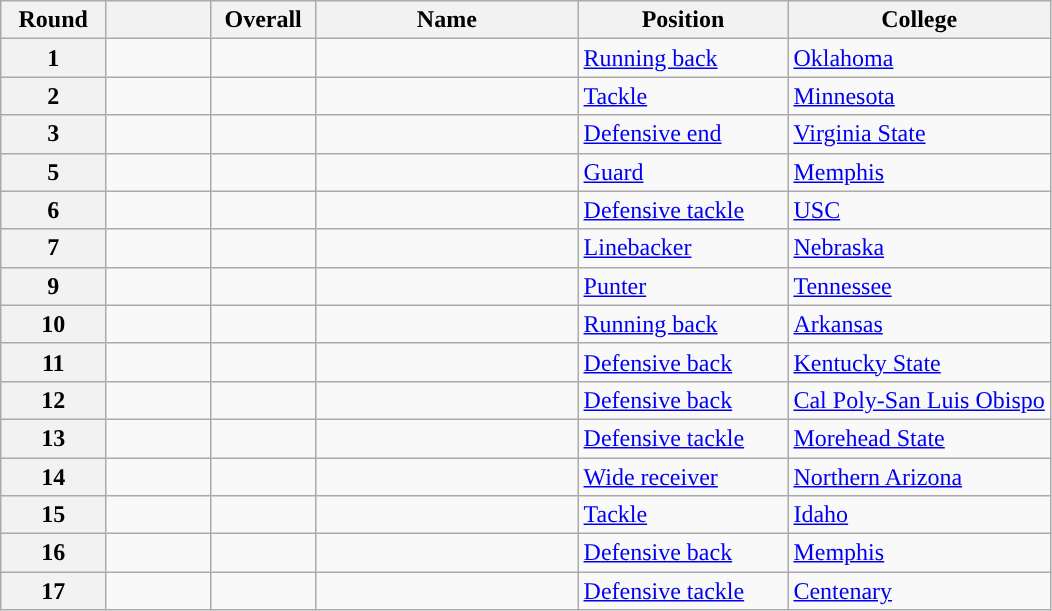<table class="wikitable sortable">
<tr>
<th scope="col" style="width: 10%;">Round</th>
<th scope="col" style="width: 10%;"></th>
<th scope="col" style="width: 10%;">Overall</th>
<th scope="col" style="width: 25%;">Name</th>
<th scope="col" style="width: 20%;">Position</th>
<th scope="col" style="width: 25%;">College</th>
</tr>
<tr>
<th scope="row">1</th>
<td></td>
<td></td>
<td></td>
<td><a href='#'>Running back</a></td>
<td><a href='#'>Oklahoma</a></td>
</tr>
<tr>
<th scope="row">2</th>
<td></td>
<td></td>
<td></td>
<td><a href='#'>Tackle</a></td>
<td><a href='#'>Minnesota</a></td>
</tr>
<tr>
<th scope="row">3</th>
<td></td>
<td></td>
<td></td>
<td><a href='#'>Defensive end</a></td>
<td><a href='#'>Virginia State</a></td>
</tr>
<tr>
<th scope="row">5</th>
<td></td>
<td></td>
<td></td>
<td><a href='#'>Guard</a></td>
<td><a href='#'>Memphis</a></td>
</tr>
<tr>
<th scope="row">6</th>
<td></td>
<td></td>
<td></td>
<td><a href='#'>Defensive tackle</a></td>
<td><a href='#'>USC</a></td>
</tr>
<tr>
<th scope="row">7</th>
<td></td>
<td></td>
<td></td>
<td><a href='#'>Linebacker</a></td>
<td><a href='#'>Nebraska</a></td>
</tr>
<tr>
<th scope="row">9</th>
<td></td>
<td></td>
<td></td>
<td><a href='#'>Punter</a></td>
<td><a href='#'>Tennessee</a></td>
</tr>
<tr>
<th scope="row">10</th>
<td></td>
<td></td>
<td></td>
<td><a href='#'>Running back</a></td>
<td><a href='#'>Arkansas</a></td>
</tr>
<tr>
<th scope="row">11</th>
<td></td>
<td></td>
<td></td>
<td><a href='#'>Defensive back</a></td>
<td><a href='#'>Kentucky State</a></td>
</tr>
<tr>
<th scope="row">12</th>
<td></td>
<td></td>
<td></td>
<td><a href='#'>Defensive back</a></td>
<td><a href='#'>Cal Poly-San Luis Obispo</a></td>
</tr>
<tr>
<th scope="row">13</th>
<td></td>
<td></td>
<td></td>
<td><a href='#'>Defensive tackle</a></td>
<td><a href='#'>Morehead State</a></td>
</tr>
<tr>
<th scope="row">14</th>
<td></td>
<td></td>
<td></td>
<td><a href='#'>Wide receiver</a></td>
<td><a href='#'>Northern Arizona</a></td>
</tr>
<tr>
<th scope="row">15</th>
<td></td>
<td></td>
<td></td>
<td><a href='#'>Tackle</a></td>
<td><a href='#'>Idaho</a></td>
</tr>
<tr>
<th scope="row">16</th>
<td></td>
<td></td>
<td></td>
<td><a href='#'>Defensive back</a></td>
<td><a href='#'>Memphis</a></td>
</tr>
<tr>
<th scope="row">17</th>
<td></td>
<td></td>
<td></td>
<td><a href='#'>Defensive tackle</a></td>
<td><a href='#'>Centenary</a></td>
</tr>
</table>
